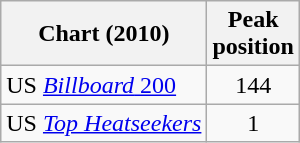<table class="wikitable sortable">
<tr>
<th>Chart (2010)</th>
<th>Peak<br>position</th>
</tr>
<tr>
<td>US <a href='#'><em>Billboard</em> 200</a></td>
<td style="text-align:center;">144</td>
</tr>
<tr>
<td>US <em><a href='#'>Top Heatseekers</a></em></td>
<td style="text-align:center;">1</td>
</tr>
</table>
